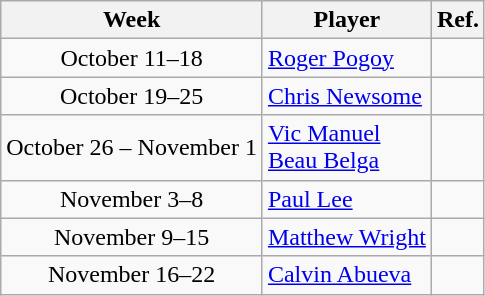<table class="wikitable" border="1">
<tr>
<th>Week</th>
<th>Player</th>
<th>Ref.</th>
</tr>
<tr>
<td align=center>October 11–18</td>
<td><a href='#'>Roger Pogoy</a> </td>
<td align=center></td>
</tr>
<tr>
<td align=center>October 19–25</td>
<td><a href='#'>Chris Newsome</a> </td>
<td align=center></td>
</tr>
<tr>
<td align=center>October 26 – November 1</td>
<td><a href='#'>Vic Manuel</a>  <br> <a href='#'>Beau Belga</a> </td>
<td align=center></td>
</tr>
<tr>
<td align=center>November 3–8</td>
<td><a href='#'>Paul Lee</a> </td>
<td align=center></td>
</tr>
<tr>
<td align=center>November 9–15</td>
<td><a href='#'>Matthew Wright</a> </td>
<td align=center></td>
</tr>
<tr>
<td align=center>November 16–22</td>
<td><a href='#'>Calvin Abueva</a> </td>
<td align=center></td>
</tr>
</table>
